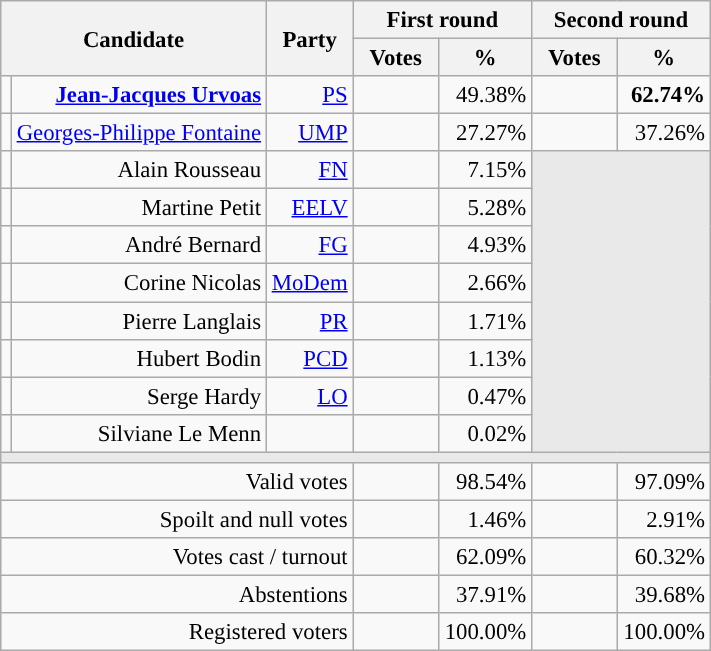<table class="wikitable" style="text-align:right;font-size:95%;">
<tr>
<th rowspan=2 colspan=2>Candidate</th>
<th rowspan=2 colspan=1>Party</th>
<th colspan=2>First round</th>
<th colspan=2>Second round</th>
</tr>
<tr>
<th style="width:50px;">Votes</th>
<th style="width:55px;">%</th>
<th style="width:50px;">Votes</th>
<th style="width:55px;">%</th>
</tr>
<tr>
<td style="color:inherit;background-color:"></td>
<td><strong><a href='#'>Jean-Jacques Urvoas</a></strong></td>
<td><a href='#'>PS</a></td>
<td></td>
<td>49.38%</td>
<td><strong></strong></td>
<td><strong>62.74%</strong></td>
</tr>
<tr>
<td style="color:inherit;background-color:"></td>
<td><a href='#'>Georges-Philippe Fontaine</a></td>
<td><a href='#'>UMP</a></td>
<td></td>
<td>27.27%</td>
<td></td>
<td>37.26%</td>
</tr>
<tr>
<td style="color:inherit;background-color:"></td>
<td>Alain Rousseau</td>
<td><a href='#'>FN</a></td>
<td></td>
<td>7.15%</td>
<td colspan=7 rowspan=8 style="background-color:#E9E9E9;"></td>
</tr>
<tr>
<td style="color:inherit;background-color:"></td>
<td>Martine Petit</td>
<td><a href='#'>EELV</a></td>
<td></td>
<td>5.28%</td>
</tr>
<tr>
<td style="color:inherit;background-color:"></td>
<td>André Bernard</td>
<td><a href='#'>FG</a></td>
<td></td>
<td>4.93%</td>
</tr>
<tr>
<td style="color:inherit;background-color:"></td>
<td>Corine Nicolas</td>
<td><a href='#'>MoDem</a></td>
<td></td>
<td>2.66%</td>
</tr>
<tr>
<td style="color:inherit;background-color:"></td>
<td>Pierre Langlais</td>
<td><a href='#'>PR</a></td>
<td></td>
<td>1.71%</td>
</tr>
<tr>
<td style="color:inherit;background-color:"></td>
<td>Hubert Bodin</td>
<td><a href='#'>PCD</a></td>
<td></td>
<td>1.13%</td>
</tr>
<tr>
<td style="color:inherit;background-color:"></td>
<td>Serge Hardy</td>
<td><a href='#'>LO</a></td>
<td></td>
<td>0.47%</td>
</tr>
<tr>
<td style="background-color:;"></td>
<td>Silviane Le Menn</td>
<td></td>
<td></td>
<td>0.02%</td>
</tr>
<tr>
<td colspan=7 style="background-color:#E9E9E9;"></td>
</tr>
<tr>
<td colspan=3>Valid votes</td>
<td></td>
<td>98.54%</td>
<td></td>
<td>97.09%</td>
</tr>
<tr>
<td colspan=3>Spoilt and null votes</td>
<td></td>
<td>1.46%</td>
<td></td>
<td>2.91%</td>
</tr>
<tr>
<td colspan=3>Votes cast / turnout</td>
<td></td>
<td>62.09%</td>
<td></td>
<td>60.32%</td>
</tr>
<tr>
<td colspan=3>Abstentions</td>
<td></td>
<td>37.91%</td>
<td></td>
<td>39.68%</td>
</tr>
<tr>
<td colspan=3>Registered voters</td>
<td></td>
<td>100.00%</td>
<td></td>
<td>100.00%</td>
</tr>
</table>
